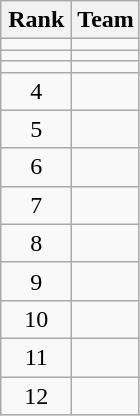<table class="wikitable" style="text-align: center;">
<tr>
<th width=40>Rank</th>
<th>Team</th>
</tr>
<tr align=center>
<td></td>
<td style="text-align:left;"></td>
</tr>
<tr align=center>
<td></td>
<td style="text-align:left;"></td>
</tr>
<tr align=center>
<td></td>
<td style="text-align:left;"></td>
</tr>
<tr align=center>
<td>4</td>
<td style="text-align:left;"></td>
</tr>
<tr align=center>
<td>5</td>
<td style="text-align:left;"></td>
</tr>
<tr align=center>
<td>6</td>
<td style="text-align:left;"></td>
</tr>
<tr align=center>
<td>7</td>
<td style="text-align:left;"></td>
</tr>
<tr align=center>
<td>8</td>
<td style="text-align:left;"></td>
</tr>
<tr align=center>
<td>9</td>
<td style="text-align:left;"></td>
</tr>
<tr align=center>
<td>10</td>
<td style="text-align:left;"></td>
</tr>
<tr align=center>
<td>11</td>
<td style="text-align:left;"></td>
</tr>
<tr align=center>
<td>12</td>
<td style="text-align:left;"></td>
</tr>
</table>
